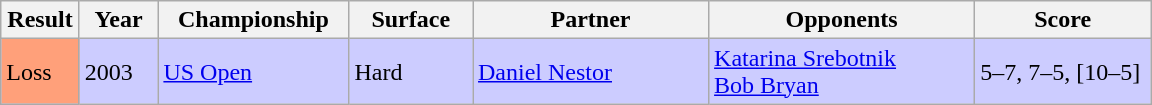<table class="sortable wikitable">
<tr>
<th width="45">Result</th>
<th width="45">Year</th>
<th width="120">Championship</th>
<th width="75">Surface</th>
<th width="150">Partner</th>
<th width="170">Opponents</th>
<th width="110">Score</th>
</tr>
<tr bgcolor="#CCCCFF">
<td bgcolor="FFA07A">Loss</td>
<td>2003</td>
<td><a href='#'>US Open</a></td>
<td>Hard</td>
<td> <a href='#'>Daniel Nestor</a></td>
<td> <a href='#'>Katarina Srebotnik</a> <br>  <a href='#'>Bob Bryan</a></td>
<td>5–7, 7–5, [10–5]</td>
</tr>
</table>
